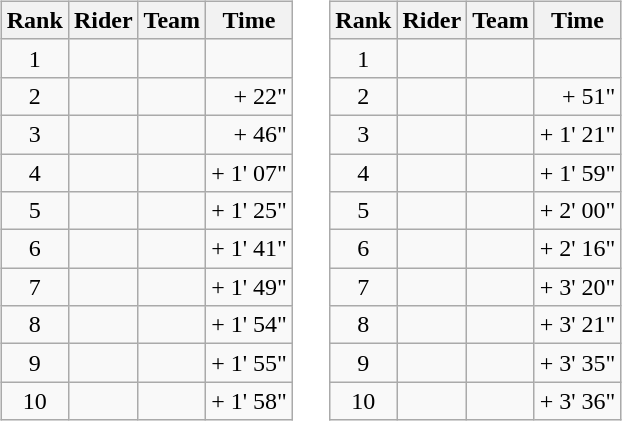<table>
<tr>
<td><br><table class="wikitable">
<tr>
<th scope="col">Rank</th>
<th scope="col">Rider</th>
<th scope="col">Team</th>
<th scope="col">Time</th>
</tr>
<tr>
<td style="text-align:center;">1</td>
<td></td>
<td></td>
<td style="text-align:right;"></td>
</tr>
<tr>
<td style="text-align:center;">2</td>
<td></td>
<td></td>
<td style="text-align:right;">+ 22"</td>
</tr>
<tr>
<td style="text-align:center;">3</td>
<td> </td>
<td></td>
<td style="text-align:right;">+ 46"</td>
</tr>
<tr>
<td style="text-align:center;">4</td>
<td></td>
<td></td>
<td style="text-align:right;">+ 1' 07"</td>
</tr>
<tr>
<td style="text-align:center;">5</td>
<td></td>
<td></td>
<td style="text-align:right;">+ 1' 25"</td>
</tr>
<tr>
<td style="text-align:center;">6</td>
<td></td>
<td></td>
<td style="text-align:right;">+ 1' 41"</td>
</tr>
<tr>
<td style="text-align:center;">7</td>
<td></td>
<td></td>
<td style="text-align:right;">+ 1' 49"</td>
</tr>
<tr>
<td style="text-align:center;">8</td>
<td></td>
<td></td>
<td style="text-align:right;">+ 1' 54"</td>
</tr>
<tr>
<td style="text-align:center;">9</td>
<td></td>
<td></td>
<td style="text-align:right;">+ 1' 55"</td>
</tr>
<tr>
<td style="text-align:center;">10</td>
<td></td>
<td></td>
<td style="text-align:right;">+ 1' 58"</td>
</tr>
</table>
</td>
<td></td>
<td><br><table class="wikitable">
<tr>
<th scope="col">Rank</th>
<th scope="col">Rider</th>
<th scope="col">Team</th>
<th scope="col">Time</th>
</tr>
<tr>
<td style="text-align:center;">1</td>
<td> </td>
<td></td>
<td style="text-align:right;"></td>
</tr>
<tr>
<td style="text-align:center;">2</td>
<td></td>
<td></td>
<td style="text-align:right;">+ 51"</td>
</tr>
<tr>
<td style="text-align:center;">3</td>
<td></td>
<td></td>
<td style="text-align:right;">+ 1' 21"</td>
</tr>
<tr>
<td style="text-align:center;">4</td>
<td></td>
<td></td>
<td style="text-align:right;">+ 1' 59"</td>
</tr>
<tr>
<td style="text-align:center;">5</td>
<td></td>
<td></td>
<td style="text-align:right;">+ 2' 00"</td>
</tr>
<tr>
<td style="text-align:center;">6</td>
<td></td>
<td></td>
<td style="text-align:right;">+ 2' 16"</td>
</tr>
<tr>
<td style="text-align:center;">7</td>
<td> </td>
<td></td>
<td style="text-align:right;">+ 3' 20"</td>
</tr>
<tr>
<td style="text-align:center;">8</td>
<td></td>
<td></td>
<td style="text-align:right;">+ 3' 21"</td>
</tr>
<tr>
<td style="text-align:center;">9</td>
<td></td>
<td></td>
<td style="text-align:right;">+ 3' 35"</td>
</tr>
<tr>
<td style="text-align:center;">10</td>
<td></td>
<td></td>
<td style="text-align:right;">+ 3' 36"</td>
</tr>
</table>
</td>
</tr>
</table>
